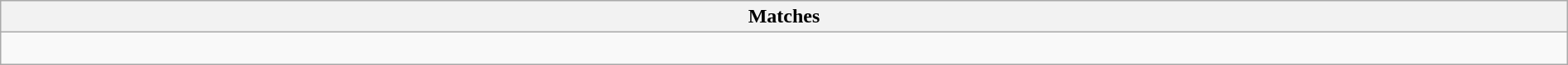<table class="wikitable collapsible collapsed" style="width:100%">
<tr>
<th>Matches</th>
</tr>
<tr>
<td><br>




</td>
</tr>
</table>
